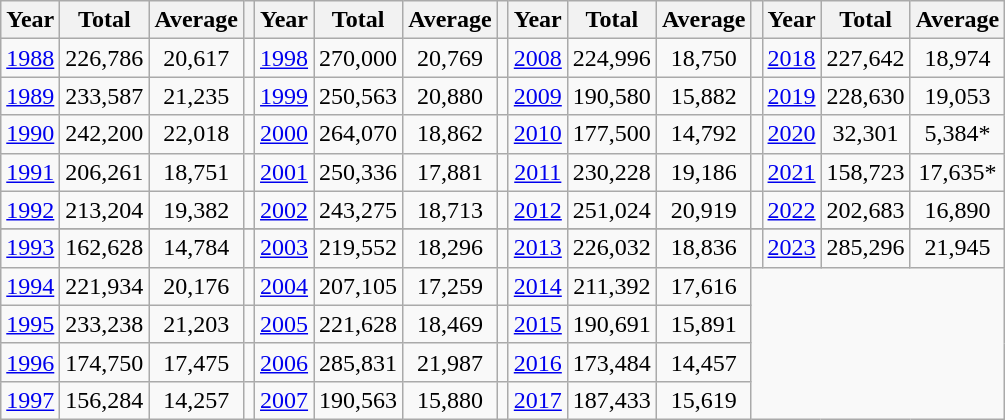<table class="wikitable" style="text-align: center; font-size:100%">
<tr>
<th>Year</th>
<th>Total</th>
<th>Average</th>
<th></th>
<th>Year</th>
<th>Total</th>
<th>Average</th>
<th></th>
<th>Year</th>
<th>Total</th>
<th>Average</th>
<th></th>
<th>Year</th>
<th>Total</th>
<th>Average</th>
</tr>
<tr>
<td><a href='#'>1988</a></td>
<td>226,786</td>
<td>20,617</td>
<td></td>
<td><a href='#'>1998</a></td>
<td>270,000</td>
<td>20,769</td>
<td></td>
<td><a href='#'>2008</a></td>
<td>224,996</td>
<td>18,750</td>
<td></td>
<td><a href='#'>2018</a></td>
<td>227,642</td>
<td>18,974</td>
</tr>
<tr>
<td><a href='#'>1989</a></td>
<td>233,587</td>
<td>21,235</td>
<td></td>
<td><a href='#'>1999</a></td>
<td>250,563</td>
<td>20,880</td>
<td></td>
<td><a href='#'>2009</a></td>
<td>190,580</td>
<td>15,882</td>
<td></td>
<td><a href='#'>2019</a></td>
<td>228,630</td>
<td>19,053</td>
</tr>
<tr>
<td><a href='#'>1990</a></td>
<td>242,200</td>
<td>22,018</td>
<td></td>
<td><a href='#'>2000</a></td>
<td>264,070</td>
<td>18,862</td>
<td></td>
<td><a href='#'>2010</a></td>
<td>177,500</td>
<td>14,792</td>
<td></td>
<td><a href='#'>2020</a></td>
<td>32,301</td>
<td>5,384*</td>
</tr>
<tr>
<td><a href='#'>1991</a></td>
<td>206,261</td>
<td>18,751</td>
<td></td>
<td><a href='#'>2001</a></td>
<td>250,336</td>
<td>17,881</td>
<td></td>
<td><a href='#'>2011</a></td>
<td>230,228</td>
<td>19,186</td>
<td></td>
<td><a href='#'>2021</a></td>
<td>158,723</td>
<td>17,635*</td>
</tr>
<tr>
<td><a href='#'>1992</a></td>
<td>213,204</td>
<td>19,382</td>
<td></td>
<td><a href='#'>2002</a></td>
<td>243,275</td>
<td>18,713</td>
<td></td>
<td><a href='#'>2012</a></td>
<td>251,024</td>
<td>20,919</td>
<td></td>
<td><a href='#'>2022</a></td>
<td>202,683</td>
<td>16,890</td>
</tr>
<tr>
</tr>
<tr>
<td><a href='#'>1993</a></td>
<td>162,628</td>
<td>14,784</td>
<td></td>
<td><a href='#'>2003</a></td>
<td>219,552</td>
<td>18,296</td>
<td></td>
<td><a href='#'>2013</a></td>
<td>226,032</td>
<td>18,836</td>
<td></td>
<td><a href='#'>2023</a></td>
<td>285,296</td>
<td>21,945</td>
</tr>
<tr>
<td><a href='#'>1994</a></td>
<td>221,934</td>
<td>20,176</td>
<td></td>
<td><a href='#'>2004</a></td>
<td>207,105</td>
<td>17,259</td>
<td></td>
<td><a href='#'>2014</a></td>
<td>211,392</td>
<td>17,616</td>
</tr>
<tr>
<td><a href='#'>1995</a></td>
<td>233,238</td>
<td>21,203</td>
<td></td>
<td><a href='#'>2005</a></td>
<td>221,628</td>
<td>18,469</td>
<td></td>
<td><a href='#'>2015</a></td>
<td>190,691</td>
<td>15,891</td>
</tr>
<tr>
<td><a href='#'>1996</a></td>
<td>174,750</td>
<td>17,475</td>
<td></td>
<td><a href='#'>2006</a></td>
<td>285,831</td>
<td>21,987</td>
<td></td>
<td><a href='#'>2016</a></td>
<td>173,484</td>
<td>14,457</td>
</tr>
<tr>
<td><a href='#'>1997</a></td>
<td>156,284</td>
<td>14,257</td>
<td></td>
<td><a href='#'>2007</a></td>
<td>190,563</td>
<td>15,880</td>
<td></td>
<td><a href='#'>2017</a></td>
<td>187,433</td>
<td>15,619</td>
</tr>
</table>
